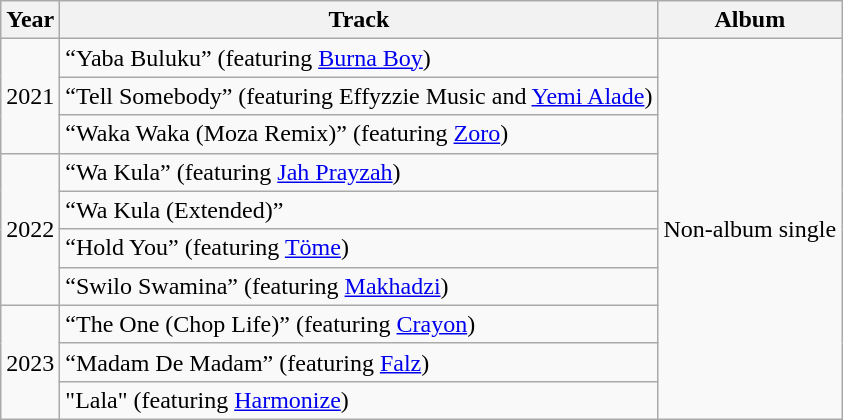<table class="wikitable">
<tr>
<th>Year</th>
<th>Track</th>
<th>Album</th>
</tr>
<tr>
<td rowspan="3">2021</td>
<td>“Yaba Buluku” (featuring <a href='#'>Burna Boy</a>)</td>
<td rowspan="10">Non-album single</td>
</tr>
<tr>
<td>“Tell Somebody” (featuring Effyzzie Music and <a href='#'>Yemi Alade</a>)</td>
</tr>
<tr>
<td>“Waka Waka (Moza Remix)” (featuring <a href='#'>Zoro</a>)</td>
</tr>
<tr>
<td rowspan="4">2022</td>
<td>“Wa Kula” (featuring <a href='#'>Jah Prayzah</a>)</td>
</tr>
<tr>
<td>“Wa Kula (Extended)”</td>
</tr>
<tr>
<td>“Hold You” (featuring <a href='#'>Töme</a>)</td>
</tr>
<tr>
<td>“Swilo Swamina” (featuring <a href='#'>Makhadzi</a>)</td>
</tr>
<tr>
<td rowspan="3">2023</td>
<td>“The One (Chop Life)” (featuring <a href='#'>Crayon</a>)</td>
</tr>
<tr>
<td>“Madam De Madam” (featuring <a href='#'>Falz</a>)</td>
</tr>
<tr>
<td>"Lala" (featuring <a href='#'>Harmonize</a>)</td>
</tr>
</table>
